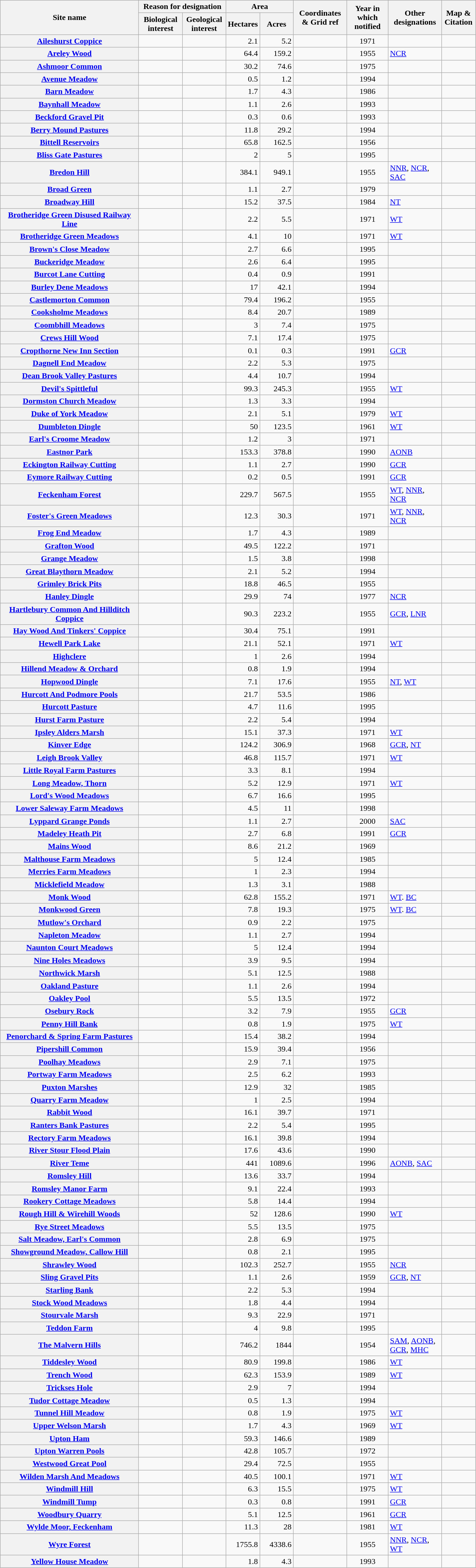<table class="wikitable plainrowheaders sortable">
<tr>
<th width="270" rowspan="2">Site name</th>
<th width="160" colspan="2">Reason for designation</th>
<th width="120" colspan="2">Area</th>
<th width="100" rowspan="2">Coordinates & Grid ref</th>
<th width="75" rowspan="2">Year in which notified</th>
<th width="100" class="unsortable" rowspan="2">Other designations</th>
<th width="60" class="unsortable" rowspan="2">Map & Citation</th>
</tr>
<tr>
<th width="80">Biological interest</th>
<th width="80">Geological interest</th>
<th width="60">Hectares</th>
<th width="60">Acres</th>
</tr>
<tr>
<th scope="row"> <a href='#'>Aileshurst Coppice</a></th>
<td align="center"></td>
<td></td>
<td align="right">2.1</td>
<td align="right">5.2</td>
<td></td>
<td align="center">1971</td>
<td></td>
<td></td>
</tr>
<tr>
<th scope="row"><a href='#'>Areley Wood</a></th>
<td align="center"></td>
<td></td>
<td align="right">64.4</td>
<td align="right">159.2</td>
<td></td>
<td align="center">1955</td>
<td><a href='#'>NCR</a></td>
<td></td>
</tr>
<tr>
<th scope="row"><a href='#'>Ashmoor Common</a></th>
<td align="center"></td>
<td align="center"></td>
<td align="right">30.2</td>
<td align="right">74.6</td>
<td></td>
<td align="center">1975</td>
<td></td>
<td></td>
</tr>
<tr>
<th scope="row"><a href='#'>Avenue Meadow</a></th>
<td align="center"></td>
<td></td>
<td align="right">0.5</td>
<td align="right">1.2</td>
<td></td>
<td align="center">1994</td>
<td></td>
<td></td>
</tr>
<tr>
<th scope="row"> <a href='#'>Barn Meadow</a></th>
<td align="center"></td>
<td></td>
<td align="right">1.7</td>
<td align="right">4.3</td>
<td></td>
<td align="center">1986</td>
<td></td>
<td></td>
</tr>
<tr>
<th scope="row"><a href='#'>Baynhall Meadow</a></th>
<td align="center"></td>
<td></td>
<td align="right">1.1</td>
<td align="right">2.6</td>
<td></td>
<td align="center">1993</td>
<td></td>
<td></td>
</tr>
<tr>
<th scope="row"><a href='#'>Beckford Gravel Pit</a></th>
<td></td>
<td align="center"></td>
<td align="right">0.3</td>
<td align="right">0.6</td>
<td></td>
<td align="center">1993</td>
<td></td>
<td></td>
</tr>
<tr>
<th scope="row"><a href='#'>Berry Mound Pastures</a></th>
<td align="center"></td>
<td></td>
<td align="right">11.8</td>
<td align="right">29.2</td>
<td></td>
<td align="center">1994</td>
<td></td>
<td></td>
</tr>
<tr>
<th scope="row"><a href='#'>Bittell Reservoirs</a></th>
<td align="center"></td>
<td></td>
<td align="right">65.8</td>
<td align="right">162.5</td>
<td></td>
<td align="center">1956</td>
<td></td>
<td></td>
</tr>
<tr>
<th scope="row"><a href='#'>Bliss Gate Pastures</a></th>
<td align="center"></td>
<td></td>
<td align="right">2</td>
<td align="right">5</td>
<td></td>
<td align="center">1995</td>
<td></td>
<td></td>
</tr>
<tr>
<th scope="row"><a href='#'>Bredon Hill</a></th>
<td align="center"></td>
<td></td>
<td align="right">384.1</td>
<td align="right">949.1</td>
<td></td>
<td align="center">1955</td>
<td><a href='#'>NNR</a>, <a href='#'>NCR</a>, <a href='#'>SAC</a></td>
<td></td>
</tr>
<tr>
<th scope="row"><a href='#'>Broad Green</a></th>
<td align="center"></td>
<td></td>
<td align="right">1.1</td>
<td align="right">2.7</td>
<td></td>
<td align="center">1979</td>
<td></td>
<td></td>
</tr>
<tr>
<th scope="row"><a href='#'>Broadway Hill</a></th>
<td align="center"></td>
<td></td>
<td align="right">15.2</td>
<td align="right">37.5</td>
<td></td>
<td align="center">1984</td>
<td><a href='#'>NT</a></td>
<td></td>
</tr>
<tr>
<th scope="row"><a href='#'>Brotheridge Green Disused Railway Line</a></th>
<td align="center"></td>
<td></td>
<td align="right">2.2</td>
<td align="right">5.5</td>
<td></td>
<td align="center">1971</td>
<td><a href='#'>WT</a></td>
<td></td>
</tr>
<tr>
<th scope="row"><a href='#'>Brotheridge Green Meadows</a></th>
<td align="center"></td>
<td></td>
<td align="right">4.1</td>
<td align="right">10</td>
<td></td>
<td align="center">1971</td>
<td><a href='#'>WT</a></td>
<td></td>
</tr>
<tr>
<th scope="row"><a href='#'>Brown's Close Meadow</a></th>
<td align="center"></td>
<td></td>
<td align="right">2.7</td>
<td align="right">6.6</td>
<td></td>
<td align="center">1995</td>
<td></td>
<td></td>
</tr>
<tr>
<th scope="row"><a href='#'>Buckeridge Meadow</a></th>
<td align="center"></td>
<td></td>
<td align="right">2.6</td>
<td align="right">6.4</td>
<td></td>
<td align="center">1995</td>
<td></td>
<td></td>
</tr>
<tr>
<th scope="row"><a href='#'>Burcot Lane Cutting</a></th>
<td></td>
<td align="center"></td>
<td align="right">0.4</td>
<td align="right">0.9</td>
<td></td>
<td align="center">1991</td>
<td></td>
<td></td>
</tr>
<tr>
<th scope="row"><a href='#'>Burley Dene Meadows</a></th>
<td align="center"></td>
<td></td>
<td align="right">17</td>
<td align="right">42.1</td>
<td></td>
<td align="center">1994</td>
<td></td>
<td></td>
</tr>
<tr>
<th scope="row"> <a href='#'>Castlemorton Common</a></th>
<td align="center"></td>
<td></td>
<td align="right">79.4</td>
<td align="right">196.2</td>
<td></td>
<td align="center">1955</td>
<td></td>
<td></td>
</tr>
<tr>
<th scope="row"><a href='#'>Cooksholme Meadows</a></th>
<td align="center"></td>
<td></td>
<td align="right">8.4</td>
<td align="right">20.7</td>
<td></td>
<td align="center">1989</td>
<td></td>
<td></td>
</tr>
<tr>
<th scope="row"><a href='#'>Coombhill Meadows</a></th>
<td align="center"></td>
<td></td>
<td align="right">3</td>
<td align="right">7.4</td>
<td></td>
<td align="center">1975</td>
<td></td>
<td></td>
</tr>
<tr>
<th scope="row"><a href='#'>Crews Hill Wood</a></th>
<td align="center"></td>
<td></td>
<td align="right">7.1</td>
<td align="right">17.4</td>
<td></td>
<td align="center">1975</td>
<td></td>
<td></td>
</tr>
<tr>
<th scope="row"><a href='#'>Cropthorne New Inn Section</a></th>
<td></td>
<td align="center"></td>
<td align="right">0.1</td>
<td align="right">0.3</td>
<td></td>
<td align="center">1991</td>
<td><a href='#'>GCR</a></td>
<td></td>
</tr>
<tr>
<th scope="row"> <a href='#'>Dagnell End Meadow</a></th>
<td align="center"></td>
<td></td>
<td align="right">2.2</td>
<td align="right">5.3</td>
<td></td>
<td align="center">1975</td>
<td></td>
<td></td>
</tr>
<tr>
<th scope="row"><a href='#'>Dean Brook Valley Pastures</a></th>
<td align="center"></td>
<td></td>
<td align="right">4.4</td>
<td align="right">10.7</td>
<td></td>
<td align="center">1994</td>
<td></td>
<td></td>
</tr>
<tr>
<th scope="row"><a href='#'>Devil's Spittleful</a></th>
<td align="center"></td>
<td></td>
<td align="right">99.3</td>
<td align="right">245.3</td>
<td></td>
<td align="center">1955</td>
<td><a href='#'>WT</a></td>
<td></td>
</tr>
<tr>
<th scope="row"><a href='#'>Dormston Church Meadow</a></th>
<td align="center"></td>
<td></td>
<td align="right">1.3</td>
<td align="right">3.3</td>
<td></td>
<td align="center">1994</td>
<td></td>
<td></td>
</tr>
<tr>
<th scope="row"><a href='#'>Duke of York Meadow</a></th>
<td align="center"></td>
<td></td>
<td align="right">2.1</td>
<td align="right">5.1</td>
<td></td>
<td align="center">1979</td>
<td><a href='#'>WT</a></td>
<td></td>
</tr>
<tr>
<th scope="row"><a href='#'>Dumbleton Dingle</a></th>
<td align="center"></td>
<td></td>
<td align="right">50</td>
<td align="right">123.5</td>
<td></td>
<td align="center">1961</td>
<td><a href='#'>WT</a></td>
<td></td>
</tr>
<tr>
<th scope="row"> <a href='#'>Earl's Croome Meadow</a></th>
<td align="center"></td>
<td></td>
<td align="right">1.2</td>
<td align="right">3</td>
<td></td>
<td align="center">1971</td>
<td></td>
<td></td>
</tr>
<tr>
<th scope="row"><a href='#'>Eastnor Park</a></th>
<td align="center"></td>
<td></td>
<td align="right">153.3</td>
<td align="right">378.8</td>
<td></td>
<td align="center">1990</td>
<td><a href='#'>AONB</a></td>
<td></td>
</tr>
<tr>
<th scope="row"><a href='#'>Eckington Railway Cutting</a></th>
<td></td>
<td align="center"></td>
<td align="right">1.1</td>
<td align="right">2.7</td>
<td></td>
<td align="center">1990</td>
<td><a href='#'>GCR</a></td>
<td></td>
</tr>
<tr>
<th scope="row"><a href='#'>Eymore Railway Cutting</a></th>
<td></td>
<td align="center"></td>
<td align="right">0.2</td>
<td align="right">0.5</td>
<td></td>
<td align="center">1991</td>
<td><a href='#'>GCR</a></td>
<td></td>
</tr>
<tr>
<th scope="row"> <a href='#'>Feckenham Forest</a></th>
<td align="center"></td>
<td></td>
<td align="right">229.7</td>
<td align="right">567.5</td>
<td></td>
<td align="center">1955</td>
<td><a href='#'>WT</a>, <a href='#'>NNR</a>, <a href='#'>NCR</a></td>
<td></td>
</tr>
<tr>
<th scope="row"><a href='#'>Foster's Green Meadows</a></th>
<td align="center"></td>
<td></td>
<td align="right">12.3</td>
<td align="right">30.3</td>
<td></td>
<td align="center">1971</td>
<td><a href='#'>WT</a>, <a href='#'>NNR</a>, <a href='#'>NCR</a></td>
<td></td>
</tr>
<tr>
<th scope="row"><a href='#'>Frog End Meadow</a></th>
<td align="center"></td>
<td></td>
<td align="right">1.7</td>
<td align="right">4.3</td>
<td></td>
<td align="center">1989</td>
<td></td>
<td></td>
</tr>
<tr>
<th scope="row"> <a href='#'>Grafton Wood</a></th>
<td align="center"></td>
<td></td>
<td align="right">49.5</td>
<td align="right">122.2</td>
<td></td>
<td align="center">1971</td>
<td></td>
<td></td>
</tr>
<tr>
<th scope="row"><a href='#'>Grange Meadow</a></th>
<td align="center"></td>
<td></td>
<td align="right">1.5</td>
<td align="right">3.8</td>
<td></td>
<td align="center">1998</td>
<td></td>
<td></td>
</tr>
<tr>
<th scope="row"><a href='#'>Great Blaythorn Meadow</a></th>
<td align="center"></td>
<td></td>
<td align="right">2.1</td>
<td align="right">5.2</td>
<td></td>
<td align="center">1994</td>
<td></td>
<td></td>
</tr>
<tr>
<th scope="row"><a href='#'>Grimley Brick Pits</a></th>
<td align="center"></td>
<td></td>
<td align="right">18.8</td>
<td align="right">46.5</td>
<td></td>
<td align="center">1955</td>
<td></td>
<td></td>
</tr>
<tr>
<th scope="row"> <a href='#'>Hanley Dingle</a></th>
<td align="center"></td>
<td></td>
<td align="right">29.9</td>
<td align="right">74</td>
<td></td>
<td align="center">1977</td>
<td><a href='#'>NCR</a></td>
<td></td>
</tr>
<tr>
<th scope="row"><a href='#'>Hartlebury Common And Hillditch Coppice</a></th>
<td align="center"></td>
<td align="center"></td>
<td align="right">90.3</td>
<td align="right">223.2</td>
<td></td>
<td align="center">1955</td>
<td><a href='#'>GCR</a>, <a href='#'>LNR</a></td>
<td></td>
</tr>
<tr>
<th scope="row"><a href='#'>Hay Wood And Tinkers' Coppice</a></th>
<td align="center"></td>
<td></td>
<td align="right">30.4</td>
<td align="right">75.1</td>
<td></td>
<td align="center">1991</td>
<td></td>
<td></td>
</tr>
<tr>
<th scope="row"><a href='#'>Hewell Park Lake</a></th>
<td align="center"></td>
<td></td>
<td align="right">21.1</td>
<td align="right">52.1</td>
<td></td>
<td align="center">1971</td>
<td><a href='#'>WT</a></td>
<td></td>
</tr>
<tr>
<th scope="row"><a href='#'>Highclere</a></th>
<td align="center"></td>
<td></td>
<td align="right">1</td>
<td align="right">2.6</td>
<td></td>
<td align="center">1994</td>
<td></td>
<td></td>
</tr>
<tr>
<th scope="row"><a href='#'>Hillend Meadow & Orchard</a></th>
<td align="center"></td>
<td></td>
<td align="right">0.8</td>
<td align="right">1.9</td>
<td></td>
<td align="center">1994</td>
<td></td>
<td></td>
</tr>
<tr>
<th scope="row"><a href='#'>Hopwood Dingle</a></th>
<td align="center"></td>
<td></td>
<td align="right">7.1</td>
<td align="right">17.6</td>
<td></td>
<td align="center">1955</td>
<td><a href='#'>NT</a>, <a href='#'>WT</a></td>
<td></td>
</tr>
<tr>
<th scope="row"><a href='#'>Hurcott And Podmore Pools</a></th>
<td align="center"></td>
<td></td>
<td align="right">21.7</td>
<td align="right">53.5</td>
<td></td>
<td align="center">1986</td>
<td></td>
<td></td>
</tr>
<tr>
<th scope="row"><a href='#'>Hurcott Pasture</a></th>
<td align="center"></td>
<td></td>
<td align="right">4.7</td>
<td align="right">11.6</td>
<td></td>
<td align="center">1995</td>
<td></td>
<td></td>
</tr>
<tr>
<th scope="row"><a href='#'>Hurst Farm Pasture</a></th>
<td align="center"></td>
<td></td>
<td align="right">2.2</td>
<td align="right">5.4</td>
<td></td>
<td align="center">1994</td>
<td></td>
<td></td>
</tr>
<tr>
<th scope="row"> <a href='#'>Ipsley Alders Marsh</a></th>
<td align="center"></td>
<td></td>
<td align="right">15.1</td>
<td align="right">37.3</td>
<td></td>
<td align="center">1971</td>
<td><a href='#'>WT</a></td>
<td></td>
</tr>
<tr>
<th scope="row"> <a href='#'>Kinver Edge</a></th>
<td align="center"></td>
<td align="center"></td>
<td align="right">124.2</td>
<td align="right">306.9</td>
<td></td>
<td align="center">1968</td>
<td><a href='#'>GCR</a>, <a href='#'>NT</a></td>
<td></td>
</tr>
<tr>
<th scope="row"> <a href='#'>Leigh Brook Valley</a></th>
<td align="center"></td>
<td></td>
<td align="right">46.8</td>
<td align="right">115.7</td>
<td></td>
<td align="center">1971</td>
<td><a href='#'>WT</a></td>
<td></td>
</tr>
<tr>
<th scope="row"><a href='#'>Little Royal Farm Pastures</a></th>
<td align="center"></td>
<td></td>
<td align="right">3.3</td>
<td align="right">8.1</td>
<td></td>
<td align="center">1994</td>
<td></td>
<td></td>
</tr>
<tr>
<th scope="row"><a href='#'>Long Meadow, Thorn</a></th>
<td align="center"></td>
<td></td>
<td align="right">5.2</td>
<td align="right">12.9</td>
<td></td>
<td align="center">1971</td>
<td><a href='#'>WT</a></td>
<td></td>
</tr>
<tr>
<th scope="row"><a href='#'>Lord's Wood Meadows</a></th>
<td align="center"></td>
<td></td>
<td align="right">6.7</td>
<td align="right">16.6</td>
<td></td>
<td align="center">1995</td>
<td></td>
<td></td>
</tr>
<tr>
<th scope="row"><a href='#'>Lower Saleway Farm Meadows</a></th>
<td align="center"></td>
<td></td>
<td align="right">4.5</td>
<td align="right">11</td>
<td></td>
<td align="center">1998</td>
<td></td>
<td></td>
</tr>
<tr>
<th scope="row"><a href='#'>Lyppard Grange Ponds</a></th>
<td align="center"></td>
<td></td>
<td align="right">1.1</td>
<td align="right">2.7</td>
<td></td>
<td align="center">2000</td>
<td><a href='#'>SAC</a></td>
<td></td>
</tr>
<tr>
<th scope="row"> <a href='#'>Madeley Heath Pit</a></th>
<td></td>
<td align="center"></td>
<td align="right">2.7</td>
<td align="right">6.8</td>
<td></td>
<td align="center">1991</td>
<td><a href='#'>GCR</a></td>
<td></td>
</tr>
<tr>
<th scope="row"><a href='#'>Mains Wood</a></th>
<td align="center"></td>
<td></td>
<td align="right">8.6</td>
<td align="right">21.2</td>
<td></td>
<td align="center">1969</td>
<td></td>
<td></td>
</tr>
<tr>
<th scope="row"><a href='#'>Malthouse Farm Meadows</a></th>
<td align="center"></td>
<td></td>
<td align="right">5</td>
<td align="right">12.4</td>
<td></td>
<td align="center">1985</td>
<td></td>
<td></td>
</tr>
<tr>
<th scope="row"><a href='#'>Merries Farm Meadows</a></th>
<td align="center"></td>
<td></td>
<td align="right">1</td>
<td align="right">2.3</td>
<td></td>
<td align="center">1994</td>
<td></td>
<td></td>
</tr>
<tr>
<th scope="row"><a href='#'>Micklefield Meadow</a></th>
<td align="center"></td>
<td></td>
<td align="right">1.3</td>
<td align="right">3.1</td>
<td></td>
<td align="center">1988</td>
<td></td>
<td></td>
</tr>
<tr>
<th scope="row"><a href='#'>Monk Wood</a></th>
<td align="center"></td>
<td></td>
<td align="right">62.8</td>
<td align="right">155.2</td>
<td></td>
<td align="center">1971</td>
<td><a href='#'>WT</a>. <a href='#'>BC</a></td>
<td></td>
</tr>
<tr>
<th scope="row"><a href='#'>Monkwood Green</a></th>
<td align="center"></td>
<td></td>
<td align="right">7.8</td>
<td align="right">19.3</td>
<td></td>
<td align="center">1975</td>
<td><a href='#'>WT</a>. <a href='#'>BC</a></td>
<td></td>
</tr>
<tr>
<th scope="row"><a href='#'>Mutlow's Orchard</a></th>
<td align="center"></td>
<td></td>
<td align="right">0.9</td>
<td align="right">2.2</td>
<td></td>
<td align="center">1975</td>
<td></td>
<td></td>
</tr>
<tr>
<th scope="row"> <a href='#'>Napleton Meadow</a></th>
<td align="center"></td>
<td></td>
<td align="right">1.1</td>
<td align="right">2.7</td>
<td></td>
<td align="center">1994</td>
<td></td>
<td></td>
</tr>
<tr>
<th scope="row"><a href='#'>Naunton Court Meadows</a></th>
<td align="center"></td>
<td></td>
<td align="right">5</td>
<td align="right">12.4</td>
<td></td>
<td align="center">1994</td>
<td></td>
<td></td>
</tr>
<tr>
<th scope="row"><a href='#'>Nine Holes Meadows</a></th>
<td align="center"></td>
<td></td>
<td align="right">3.9</td>
<td align="right">9.5</td>
<td></td>
<td align="center">1994</td>
<td></td>
<td></td>
</tr>
<tr>
<th scope="row"><a href='#'>Northwick Marsh</a></th>
<td align="center"></td>
<td></td>
<td align="right">5.1</td>
<td align="right">12.5</td>
<td></td>
<td align="center">1988</td>
<td></td>
<td></td>
</tr>
<tr>
<th scope="row"> <a href='#'>Oakland Pasture</a></th>
<td align="center"></td>
<td></td>
<td align="right">1.1</td>
<td align="right">2.6</td>
<td></td>
<td align="center">1994</td>
<td></td>
<td></td>
</tr>
<tr>
<th scope="row"><a href='#'>Oakley Pool</a></th>
<td align="center"></td>
<td></td>
<td align="right">5.5</td>
<td align="right">13.5</td>
<td></td>
<td align="center">1972</td>
<td></td>
<td></td>
</tr>
<tr>
<th scope="row"><a href='#'>Osebury Rock</a></th>
<td align="center"></td>
<td align="center"></td>
<td align="right">3.2</td>
<td align="right">7.9</td>
<td></td>
<td align="center">1955</td>
<td><a href='#'>GCR</a></td>
<td></td>
</tr>
<tr>
<th scope="row"> <a href='#'>Penny Hill Bank</a></th>
<td align="center"></td>
<td></td>
<td align="right">0.8</td>
<td align="right">1.9</td>
<td></td>
<td align="center">1975</td>
<td><a href='#'>WT</a></td>
<td></td>
</tr>
<tr>
<th scope="row"><a href='#'>Penorchard & Spring Farm Pastures</a></th>
<td align="center"></td>
<td></td>
<td align="right">15.4</td>
<td align="right">38.2</td>
<td></td>
<td align="center">1994</td>
<td></td>
<td></td>
</tr>
<tr>
<th scope="row"><a href='#'>Pipershill Common</a></th>
<td align="center"></td>
<td></td>
<td align="right">15.9</td>
<td align="right">39.4</td>
<td></td>
<td align="center">1956</td>
<td></td>
<td></td>
</tr>
<tr>
<th scope="row"><a href='#'>Poolhay Meadows</a></th>
<td align="center"></td>
<td></td>
<td align="right">2.9</td>
<td align="right">7.1</td>
<td></td>
<td align="center">1975</td>
<td></td>
<td></td>
</tr>
<tr>
<th scope="row"><a href='#'>Portway Farm Meadows</a></th>
<td align="center"></td>
<td></td>
<td align="right">2.5</td>
<td align="right">6.2</td>
<td></td>
<td align="center">1993</td>
<td></td>
<td></td>
</tr>
<tr>
<th scope="row"><a href='#'>Puxton Marshes</a></th>
<td align="center"></td>
<td></td>
<td align="right">12.9</td>
<td align="right">32</td>
<td></td>
<td align="center">1985</td>
<td></td>
<td></td>
</tr>
<tr>
<th scope="row"> <a href='#'>Quarry Farm Meadow</a></th>
<td align="center"></td>
<td></td>
<td align="right">1</td>
<td align="right">2.5</td>
<td></td>
<td align="center">1994</td>
<td></td>
<td></td>
</tr>
<tr>
<th scope="row"> <a href='#'>Rabbit Wood</a></th>
<td align="center"></td>
<td></td>
<td align="right">16.1</td>
<td align="right">39.7</td>
<td></td>
<td align="center">1971</td>
<td></td>
<td></td>
</tr>
<tr>
<th scope="row"><a href='#'>Ranters Bank Pastures</a></th>
<td align="center"></td>
<td></td>
<td align="right">2.2</td>
<td align="right">5.4</td>
<td></td>
<td align="center">1995</td>
<td></td>
<td></td>
</tr>
<tr>
<th scope="row"><a href='#'>Rectory Farm Meadows</a></th>
<td align="center"></td>
<td></td>
<td align="right">16.1</td>
<td align="right">39.8</td>
<td></td>
<td align="center">1994</td>
<td></td>
<td></td>
</tr>
<tr>
<th scope="row"><a href='#'>River Stour Flood Plain</a></th>
<td></td>
<td align="center"></td>
<td align="right">17.6</td>
<td align="right">43.6</td>
<td></td>
<td align="center">1990</td>
<td></td>
<td></td>
</tr>
<tr>
<th scope="row"><a href='#'>River Teme</a></th>
<td align="center"></td>
<td></td>
<td align="right">441</td>
<td align="right">1089.6</td>
<td></td>
<td align="center">1996</td>
<td><a href='#'>AONB</a>, <a href='#'>SAC</a></td>
<td></td>
</tr>
<tr>
<th scope="row"><a href='#'>Romsley Hill</a></th>
<td align="center"></td>
<td></td>
<td align="right">13.6</td>
<td align="right">33.7</td>
<td></td>
<td align="center">1994</td>
<td></td>
<td></td>
</tr>
<tr>
<th scope="row"><a href='#'>Romsley Manor Farm</a></th>
<td align="center"></td>
<td></td>
<td align="right">9.1</td>
<td align="right">22.4</td>
<td></td>
<td align="center">1993</td>
<td></td>
<td></td>
</tr>
<tr>
<th scope="row"><a href='#'>Rookery Cottage Meadows</a></th>
<td align="center"></td>
<td></td>
<td align="right">5.8</td>
<td align="right">14.4</td>
<td></td>
<td align="center">1994</td>
<td></td>
<td></td>
</tr>
<tr>
<th scope="row"><a href='#'>Rough Hill & Wirehill Woods</a></th>
<td align="center"></td>
<td></td>
<td align="right">52</td>
<td align="right">128.6</td>
<td></td>
<td align="center">1990</td>
<td><a href='#'>WT</a></td>
<td></td>
</tr>
<tr>
<th scope="row"><a href='#'>Rye Street Meadows</a></th>
<td align="center"></td>
<td></td>
<td align="right">5.5</td>
<td align="right">13.5</td>
<td></td>
<td align="center">1975</td>
<td></td>
<td></td>
</tr>
<tr>
<th scope="row"> <a href='#'>Salt Meadow, Earl's Common</a></th>
<td align="center"></td>
<td></td>
<td align="right">2.8</td>
<td align="right">6.9</td>
<td></td>
<td align="center">1975</td>
<td></td>
<td></td>
</tr>
<tr>
<th scope="row"><a href='#'>Showground Meadow, Callow Hill</a></th>
<td align="center"></td>
<td></td>
<td align="right">0.8</td>
<td align="right">2.1</td>
<td></td>
<td align="center">1995</td>
<td></td>
<td></td>
</tr>
<tr>
<th scope="row"><a href='#'>Shrawley Wood</a></th>
<td align="center"></td>
<td></td>
<td align="right">102.3</td>
<td align="right">252.7</td>
<td></td>
<td align="center">1955</td>
<td><a href='#'>NCR</a></td>
<td></td>
</tr>
<tr>
<th scope="row"><a href='#'>Sling Gravel Pits</a></th>
<td></td>
<td align="center"></td>
<td align="right">1.1</td>
<td align="right">2.6</td>
<td></td>
<td align="center">1959</td>
<td><a href='#'>GCR</a>, <a href='#'>NT</a></td>
<td></td>
</tr>
<tr>
<th scope="row"><a href='#'>Starling Bank</a></th>
<td align="center"></td>
<td></td>
<td align="right">2.2</td>
<td align="right">5.3</td>
<td></td>
<td align="center">1994</td>
<td></td>
<td></td>
</tr>
<tr>
<th scope="row"><a href='#'>Stock Wood Meadows</a></th>
<td align="center"></td>
<td></td>
<td align="right">1.8</td>
<td align="right">4.4</td>
<td></td>
<td align="center">1994</td>
<td></td>
<td></td>
</tr>
<tr>
<th scope="row"><a href='#'>Stourvale Marsh</a></th>
<td align="center"></td>
<td></td>
<td align="right">9.3</td>
<td align="right">22.9</td>
<td></td>
<td align="center">1971</td>
<td></td>
<td></td>
</tr>
<tr>
<th scope="row"> <a href='#'>Teddon Farm</a></th>
<td align="center"></td>
<td></td>
<td align="right">4</td>
<td align="right">9.8</td>
<td></td>
<td align="center">1995</td>
<td></td>
<td></td>
</tr>
<tr>
<th scope="row"><a href='#'>The Malvern Hills</a></th>
<td align="center"></td>
<td align="center"></td>
<td align="right">746.2</td>
<td align="right">1844</td>
<td></td>
<td align="center">1954</td>
<td><a href='#'>SAM</a>, <a href='#'>AONB</a>, <a href='#'>GCR</a>, <a href='#'>MHC</a></td>
<td></td>
</tr>
<tr>
<th scope="row"><a href='#'>Tiddesley Wood</a></th>
<td align="center"></td>
<td></td>
<td align="right">80.9</td>
<td align="right">199.8</td>
<td></td>
<td align="center">1986</td>
<td><a href='#'>WT</a></td>
<td></td>
</tr>
<tr>
<th scope="row"><a href='#'>Trench Wood</a></th>
<td align="center"></td>
<td></td>
<td align="right">62.3</td>
<td align="right">153.9</td>
<td></td>
<td align="center">1989</td>
<td><a href='#'>WT</a></td>
<td></td>
</tr>
<tr>
<th scope="row"><a href='#'>Trickses Hole</a></th>
<td align="center"></td>
<td></td>
<td align="right">2.9</td>
<td align="right">7</td>
<td></td>
<td align="center">1994</td>
<td></td>
<td></td>
</tr>
<tr>
<th scope="row"><a href='#'>Tudor Cottage Meadow</a></th>
<td align="center"></td>
<td></td>
<td align="right">0.5</td>
<td align="right">1.3</td>
<td></td>
<td align="center">1994</td>
<td></td>
<td></td>
</tr>
<tr>
<th scope="row"><a href='#'>Tunnel Hill Meadow</a></th>
<td align="center"></td>
<td></td>
<td align="right">0.8</td>
<td align="right">1.9</td>
<td></td>
<td align="center">1975</td>
<td><a href='#'>WT</a></td>
<td></td>
</tr>
<tr>
<th scope="row"> <a href='#'>Upper Welson Marsh</a></th>
<td align="center"></td>
<td></td>
<td align="right">1.7</td>
<td align="right">4.3</td>
<td></td>
<td align="center">1969</td>
<td><a href='#'>WT</a></td>
<td></td>
</tr>
<tr>
<th scope="row"><a href='#'>Upton Ham</a></th>
<td align="center"></td>
<td></td>
<td align="right">59.3</td>
<td align="right">146.6</td>
<td></td>
<td align="center">1989</td>
<td></td>
<td></td>
</tr>
<tr>
<th scope="row"><a href='#'>Upton Warren Pools</a></th>
<td align="center"></td>
<td></td>
<td align="right">42.8</td>
<td align="right">105.7</td>
<td></td>
<td align="center">1972</td>
<td></td>
<td></td>
</tr>
<tr>
<th scope="row"> <a href='#'>Westwood Great Pool</a></th>
<td align="center"></td>
<td></td>
<td align="right">29.4</td>
<td align="right">72.5</td>
<td></td>
<td align="center">1955</td>
<td></td>
<td></td>
</tr>
<tr>
<th scope="row"><a href='#'>Wilden Marsh And Meadows</a></th>
<td align="center"></td>
<td></td>
<td align="right">40.5</td>
<td align="right">100.1</td>
<td></td>
<td align="center">1971</td>
<td><a href='#'>WT</a></td>
<td></td>
</tr>
<tr>
<th scope="row"><a href='#'>Windmill Hill</a></th>
<td align="center"></td>
<td></td>
<td align="right">6.3</td>
<td align="right">15.5</td>
<td></td>
<td align="center">1975</td>
<td><a href='#'>WT</a></td>
<td></td>
</tr>
<tr>
<th scope="row"><a href='#'>Windmill Tump</a></th>
<td></td>
<td align="center"></td>
<td align="right">0.3</td>
<td align="right">0.8</td>
<td></td>
<td align="center">1991</td>
<td><a href='#'>GCR</a></td>
<td></td>
</tr>
<tr>
<th scope="row"><a href='#'>Woodbury Quarry</a></th>
<td></td>
<td align="center"></td>
<td align="right">5.1</td>
<td align="right">12.5</td>
<td></td>
<td align="center">1961</td>
<td><a href='#'>GCR</a></td>
<td></td>
</tr>
<tr>
<th scope="row"><a href='#'>Wylde Moor, Feckenham</a></th>
<td align="center"></td>
<td></td>
<td align="right">11.3</td>
<td align="right">28</td>
<td></td>
<td align="center">1981</td>
<td><a href='#'>WT</a></td>
<td></td>
</tr>
<tr>
<th scope="row"><a href='#'>Wyre Forest</a></th>
<td align="center"></td>
<td></td>
<td align="right">1755.8</td>
<td align="right">4338.6</td>
<td></td>
<td align="center">1955</td>
<td><a href='#'>NNR</a>, <a href='#'>NCR</a>, <a href='#'>WT</a></td>
<td></td>
</tr>
<tr>
<th scope="row"> <a href='#'>Yellow House Meadow</a></th>
<td align="center"></td>
<td></td>
<td align="right">1.8</td>
<td align="right">4.3</td>
<td></td>
<td align="center">1993</td>
<td></td>
<td></td>
</tr>
</table>
